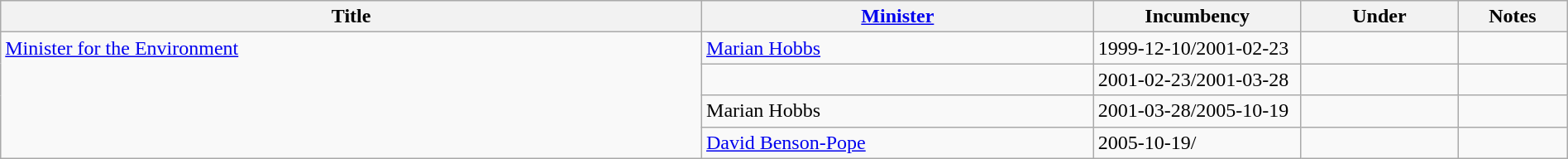<table class="wikitable" style="width:100%;">
<tr>
<th>Title</th>
<th style="width:25%;"><a href='#'>Minister</a></th>
<th style="width:160px;">Incumbency</th>
<th style="width:10%;">Under</th>
<th style="width:7%;">Notes</th>
</tr>
<tr>
<td rowspan="4" style="vertical-align:top;"><a href='#'>Minister for the Environment</a></td>
<td><a href='#'>Marian Hobbs</a></td>
<td>1999-12-10/2001-02-23</td>
<td></td>
<td></td>
</tr>
<tr>
<td></td>
<td>2001-02-23/2001-03-28</td>
<td></td>
<td></td>
</tr>
<tr>
<td>Marian Hobbs</td>
<td>2001-03-28/2005-10-19</td>
<td></td>
<td></td>
</tr>
<tr>
<td><a href='#'>David Benson-Pope</a></td>
<td>2005-10-19/</td>
<td></td>
<td></td>
</tr>
</table>
